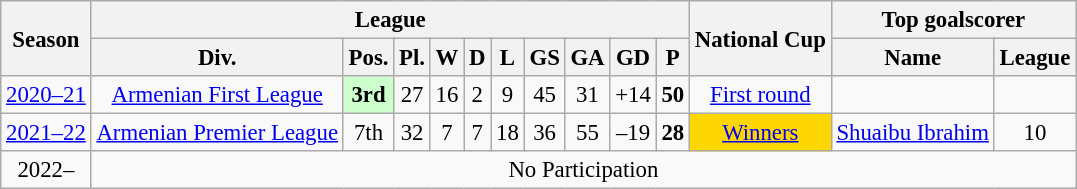<table class="wikitable" style="font-size: 95%; text-align: center;">
<tr>
<th rowspan="2">Season</th>
<th colspan="10">League</th>
<th rowspan="2">National Cup</th>
<th colspan="2">Top goalscorer</th>
</tr>
<tr>
<th>Div.</th>
<th>Pos.</th>
<th>Pl.</th>
<th>W</th>
<th>D</th>
<th>L</th>
<th>GS</th>
<th>GA</th>
<th>GD</th>
<th>P</th>
<th>Name</th>
<th>League</th>
</tr>
<tr>
<td><a href='#'>2020–21</a></td>
<td><a href='#'>Armenian First League</a></td>
<td style="background:#ccffcc;"><strong>3rd</strong></td>
<td>27</td>
<td>16</td>
<td>2</td>
<td>9</td>
<td>45</td>
<td>31</td>
<td>+14</td>
<td><strong>50</strong></td>
<td><a href='#'>First round</a></td>
<td></td>
<td></td>
</tr>
<tr>
<td><a href='#'>2021–22</a></td>
<td><a href='#'>Armenian Premier League</a></td>
<td>7th</td>
<td>32</td>
<td>7</td>
<td>7</td>
<td>18</td>
<td>36</td>
<td>55</td>
<td>–19</td>
<td><strong>28</strong></td>
<td style="text-align:center; background:gold"><a href='#'>Winners</a></td>
<td><a href='#'>Shuaibu Ibrahim</a></td>
<td>10</td>
</tr>
<tr>
<td>2022–</td>
<td colspan="13">No Participation</td>
</tr>
</table>
